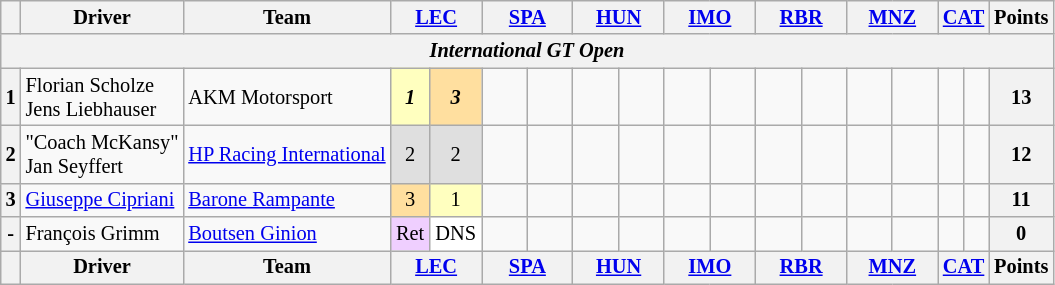<table class="wikitable" style="font-size:85%; text-align:center">
<tr>
<th valign="middle"></th>
<th valign="middle">Driver</th>
<th>Team</th>
<th colspan="2" style="width: 4em;"><a href='#'>LEC</a><br></th>
<th colspan="2" style="width: 4em;"><a href='#'>SPA</a><br></th>
<th colspan="2" style="width: 4em;"><a href='#'>HUN</a><br></th>
<th colspan="2" style="width: 4em;"><a href='#'>IMO</a><br></th>
<th colspan="2" style="width: 4em;"><a href='#'>RBR</a><br></th>
<th colspan="2" style="width: 4em;"><a href='#'>MNZ</a><br></th>
<th colspan="2" valign="middle"><a href='#'>CAT</a><br></th>
<th>Points</th>
</tr>
<tr>
<th colspan="18"><em>International GT Open</em></th>
</tr>
<tr>
<th>1</th>
<td align="left"> Florian Scholze<br> Jens Liebhauser</td>
<td align="left"> AKM Motorsport</td>
<td style="background:#ffffbf;"><strong><em>1</em></strong></td>
<td style="background:#ffdf9f;"><strong><em>3</em></strong></td>
<td></td>
<td></td>
<td></td>
<td></td>
<td></td>
<td></td>
<td></td>
<td></td>
<td></td>
<td></td>
<td></td>
<td></td>
<th>13</th>
</tr>
<tr>
<th>2</th>
<td align="left"> "Coach McKansy"<br> Jan Seyffert</td>
<td align="left"> <a href='#'>HP Racing International</a></td>
<td style="background:#dfdfdf;">2</td>
<td style="background:#dfdfdf;">2</td>
<td></td>
<td></td>
<td></td>
<td></td>
<td></td>
<td></td>
<td></td>
<td></td>
<td></td>
<td></td>
<td></td>
<td></td>
<th>12</th>
</tr>
<tr>
<th>3</th>
<td align="left"> <a href='#'>Giuseppe Cipriani</a></td>
<td align="left"> <a href='#'>Barone Rampante</a></td>
<td style="background:#ffdf9f;">3</td>
<td style="background:#ffffbf;">1</td>
<td></td>
<td></td>
<td></td>
<td></td>
<td></td>
<td></td>
<td></td>
<td></td>
<td></td>
<td></td>
<td></td>
<td></td>
<th>11</th>
</tr>
<tr>
<th>-</th>
<td align="left"> François Grimm</td>
<td align="left"> <a href='#'>Boutsen Ginion</a></td>
<td style="background:#efcfff;">Ret</td>
<td style="background:#ffffff;">DNS</td>
<td></td>
<td></td>
<td></td>
<td></td>
<td></td>
<td></td>
<td></td>
<td></td>
<td></td>
<td></td>
<td></td>
<td></td>
<th>0</th>
</tr>
<tr>
<th valign="middle"></th>
<th valign="middle">Driver</th>
<th>Team</th>
<th colspan="2"><a href='#'>LEC</a><br></th>
<th colspan="2"><a href='#'>SPA</a><br></th>
<th colspan="2"><a href='#'>HUN</a><br></th>
<th colspan="2"><a href='#'>IMO</a><br></th>
<th colspan="2"><a href='#'>RBR</a><br></th>
<th colspan="2"><a href='#'>MNZ</a><br></th>
<th colspan="2" valign="middle"><a href='#'>CAT</a><br></th>
<th>Points</th>
</tr>
</table>
